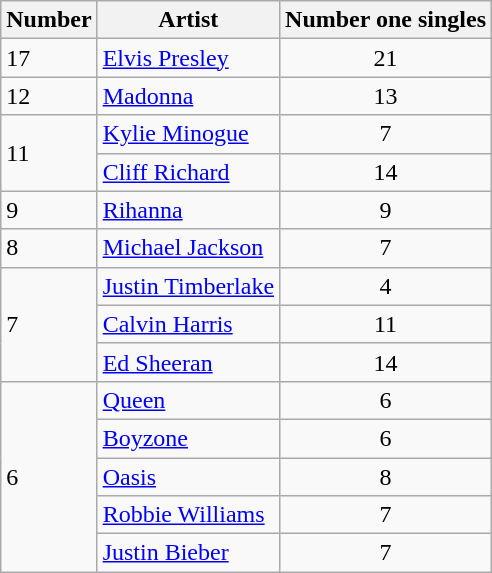<table class="wikitable">
<tr>
<th>Number</th>
<th>Artist</th>
<th>Number one singles</th>
</tr>
<tr>
<td>17</td>
<td><a href='#'>Elvis Presley</a></td>
<td align=center>21</td>
</tr>
<tr>
<td>12</td>
<td><a href='#'>Madonna</a></td>
<td align=center>13</td>
</tr>
<tr>
<td rowspan="2" style="text align=center;">11</td>
<td><a href='#'>Kylie Minogue</a></td>
<td align=center>7</td>
</tr>
<tr>
<td><a href='#'>Cliff Richard</a></td>
<td align=center>14</td>
</tr>
<tr>
<td>9</td>
<td><a href='#'>Rihanna</a></td>
<td align=center>9</td>
</tr>
<tr>
<td>8</td>
<td><a href='#'>Michael Jackson</a></td>
<td align=center>7</td>
</tr>
<tr>
<td rowspan="3" style="text align:center;">7</td>
<td><a href='#'>Justin Timberlake</a></td>
<td align=center>4</td>
</tr>
<tr>
<td><a href='#'>Calvin Harris</a></td>
<td align=center>11</td>
</tr>
<tr>
<td><a href='#'>Ed Sheeran</a></td>
<td align=center>14</td>
</tr>
<tr>
<td rowspan="5" style="text align:center;">6</td>
<td><a href='#'>Queen</a></td>
<td align=center>6</td>
</tr>
<tr>
<td><a href='#'>Boyzone</a></td>
<td align=center>6</td>
</tr>
<tr>
<td><a href='#'>Oasis</a></td>
<td align=center>8</td>
</tr>
<tr>
<td><a href='#'>Robbie Williams</a></td>
<td align=center>7</td>
</tr>
<tr>
<td><a href='#'>Justin Bieber</a></td>
<td align=center>7</td>
</tr>
</table>
